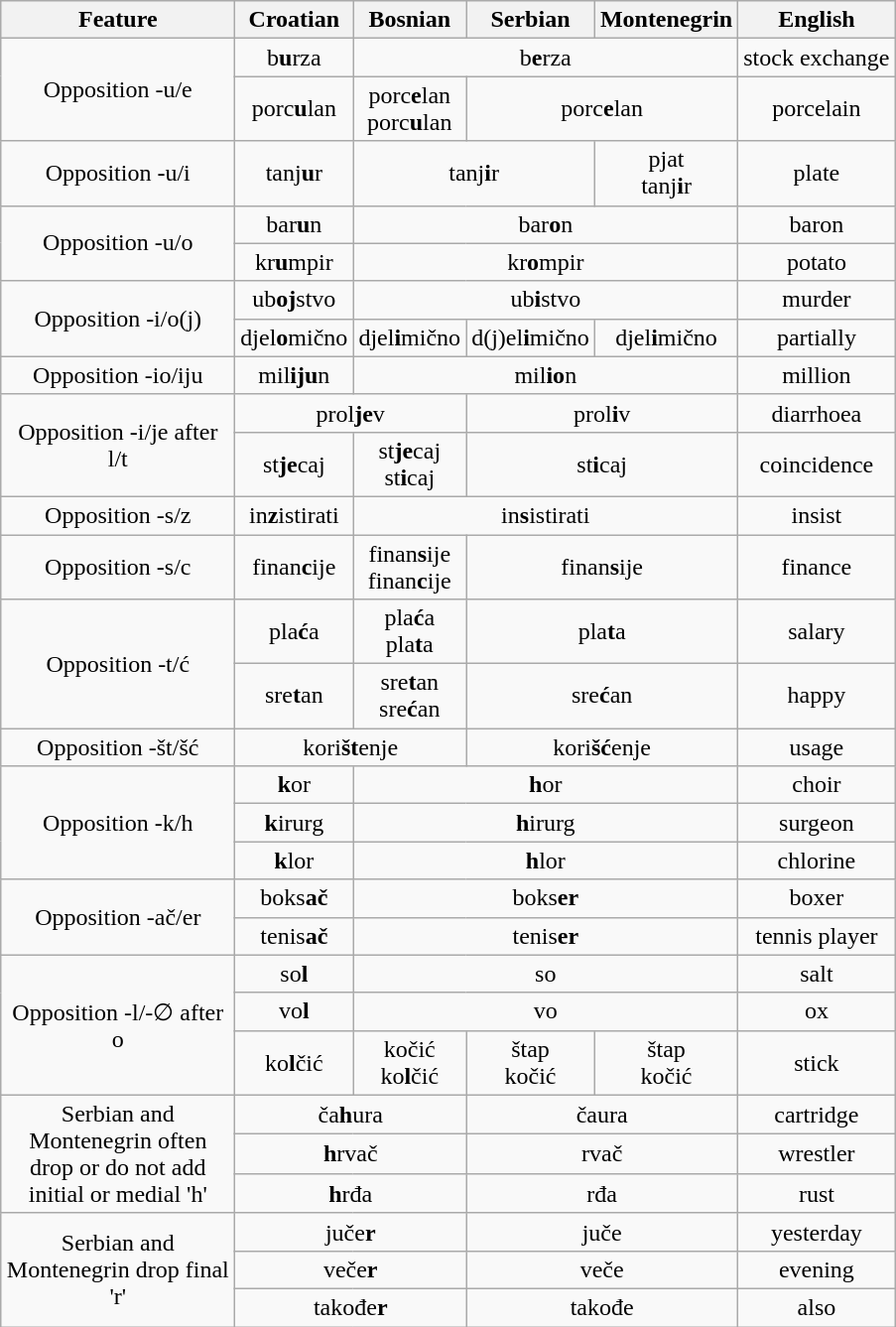<table class="wikitable" style="text-align: center;">
<tr>
<th width=150px>Feature</th>
<th>Croatian</th>
<th>Bosnian</th>
<th>Serbian</th>
<th>Montenegrin</th>
<th>English</th>
</tr>
<tr>
<td rowspan="2">Opposition -u/e</td>
<td>b<strong>u</strong>rza</td>
<td colspan="3">b<strong>e</strong>rza</td>
<td>stock exchange</td>
</tr>
<tr>
<td>porc<strong>u</strong>lan</td>
<td>porc<strong>e</strong>lan<br>porc<strong>u</strong>lan</td>
<td colspan="2">porc<strong>e</strong>lan</td>
<td>porcelain</td>
</tr>
<tr>
<td>Opposition -u/i</td>
<td>tanj<strong>u</strong>r</td>
<td colspan="2">tanj<strong>i</strong>r</td>
<td>pjat<br> tanj<strong>i</strong>r</td>
<td>plate</td>
</tr>
<tr>
<td rowspan="2">Opposition -u/o</td>
<td>bar<strong>u</strong>n</td>
<td colspan="3">bar<strong>o</strong>n</td>
<td>baron</td>
</tr>
<tr>
<td>kr<strong>u</strong>mpir</td>
<td colspan="3">kr<strong>o</strong>mpir</td>
<td>potato</td>
</tr>
<tr>
<td rowspan="2">Opposition -i/o(j)</td>
<td>ub<strong>oj</strong>stvo</td>
<td colspan="3">ub<strong>i</strong>stvo</td>
<td>murder</td>
</tr>
<tr>
<td>djel<strong>o</strong>mično</td>
<td>djel<strong>i</strong>mično</td>
<td>d(j)el<strong>i</strong>mično</td>
<td>djel<strong>i</strong>mično</td>
<td>partially</td>
</tr>
<tr>
<td>Opposition -io/iju</td>
<td>mil<strong>iju</strong>n</td>
<td colspan="3">mil<strong>io</strong>n</td>
<td>million</td>
</tr>
<tr>
<td rowspan="2">Opposition -i/je after l/t</td>
<td colspan="2">prol<strong>je</strong>v</td>
<td colspan="2">prol<strong>i</strong>v</td>
<td>diarrhoea</td>
</tr>
<tr>
<td>st<strong>je</strong>caj</td>
<td>st<strong>je</strong>caj<br>st<strong>i</strong>caj</td>
<td colspan="2">st<strong>i</strong>caj</td>
<td>coincidence</td>
</tr>
<tr>
<td>Opposition -s/z</td>
<td>in<strong>z</strong>istirati</td>
<td colspan="3">in<strong>s</strong>istirati</td>
<td>insist</td>
</tr>
<tr>
<td>Opposition -s/c</td>
<td>finan<strong>c</strong>ije</td>
<td>finan<strong>s</strong>ije<br>finan<strong>c</strong>ije</td>
<td colspan="2">finan<strong>s</strong>ije</td>
<td>finance</td>
</tr>
<tr>
<td rowspan="2">Opposition -t/ć</td>
<td>pla<strong>ć</strong>a</td>
<td>pla<strong>ć</strong>a<br>pla<strong>t</strong>a</td>
<td colspan="2">pla<strong>t</strong>a</td>
<td>salary</td>
</tr>
<tr>
<td>sre<strong>t</strong>an</td>
<td>sre<strong>t</strong>an<br>sre<strong>ć</strong>an</td>
<td colspan="2">sre<strong>ć</strong>an</td>
<td>happy</td>
</tr>
<tr>
<td>Opposition -št/šć</td>
<td colspan="2">kori<strong>št</strong>enje</td>
<td colspan="2">kori<strong>šć</strong>enje</td>
<td>usage</td>
</tr>
<tr>
<td rowspan="3">Opposition -k/h</td>
<td><strong>k</strong>or</td>
<td colspan="3"><strong>h</strong>or</td>
<td>choir</td>
</tr>
<tr>
<td><strong>k</strong>irurg</td>
<td colspan="3"><strong>h</strong>irurg</td>
<td>surgeon</td>
</tr>
<tr>
<td><strong>k</strong>lor</td>
<td colspan="3"><strong>h</strong>lor</td>
<td>chlorine</td>
</tr>
<tr>
<td rowspan="2">Opposition -ač/er</td>
<td>boks<strong>ač</strong></td>
<td colspan="3">boks<strong>er</strong></td>
<td>boxer</td>
</tr>
<tr>
<td>tenis<strong>ač</strong></td>
<td colspan="3">tenis<strong>er</strong></td>
<td>tennis player</td>
</tr>
<tr>
<td rowspan="3">Opposition -l/-∅ after o</td>
<td>so<strong>l</strong></td>
<td colspan="3">so</td>
<td>salt</td>
</tr>
<tr>
<td>vo<strong>l</strong></td>
<td colspan="3">vo</td>
<td>ox</td>
</tr>
<tr>
<td>ko<strong>l</strong>čić</td>
<td>kočić<br>ko<strong>l</strong>čić</td>
<td>štap<br>kočić</td>
<td>štap<br>kočić</td>
<td>stick</td>
</tr>
<tr>
<td rowspan="3">Serbian and Montenegrin often drop or do not add initial or medial 'h'</td>
<td colspan="2">ča<strong>h</strong>ura</td>
<td colspan="2">čaura</td>
<td>cartridge</td>
</tr>
<tr>
<td colspan="2"><strong>h</strong>rvač</td>
<td colspan="2">rvač</td>
<td>wrestler</td>
</tr>
<tr>
<td colspan="2"><strong>h</strong>rđa</td>
<td colspan="2">rđa</td>
<td>rust</td>
</tr>
<tr>
<td rowspan="3">Serbian and Montenegrin drop final 'r'</td>
<td colspan="2">juče<strong>r</strong></td>
<td colspan="2">juče</td>
<td>yesterday</td>
</tr>
<tr>
<td colspan="2">veče<strong>r</strong></td>
<td colspan="2">veče</td>
<td>evening</td>
</tr>
<tr>
<td colspan="2">takođe<strong>r</strong></td>
<td colspan="2">takođe</td>
<td>also</td>
</tr>
</table>
